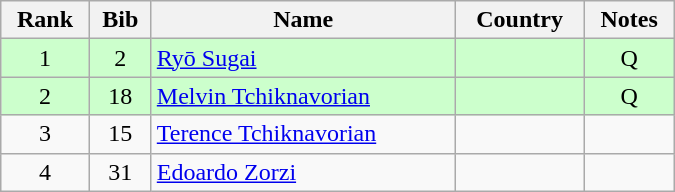<table class="wikitable" style="text-align:center; width:450px">
<tr>
<th>Rank</th>
<th>Bib</th>
<th>Name</th>
<th>Country</th>
<th>Notes</th>
</tr>
<tr bgcolor=ccffcc>
<td>1</td>
<td>2</td>
<td align=left><a href='#'>Ryō Sugai</a></td>
<td align=left></td>
<td>Q</td>
</tr>
<tr bgcolor=ccffcc>
<td>2</td>
<td>18</td>
<td align=left><a href='#'>Melvin Tchiknavorian</a></td>
<td align=left></td>
<td>Q</td>
</tr>
<tr>
<td>3</td>
<td>15</td>
<td align=left><a href='#'>Terence Tchiknavorian</a></td>
<td align=left></td>
<td></td>
</tr>
<tr>
<td>4</td>
<td>31</td>
<td align=left><a href='#'>Edoardo Zorzi</a></td>
<td align=left></td>
<td></td>
</tr>
</table>
